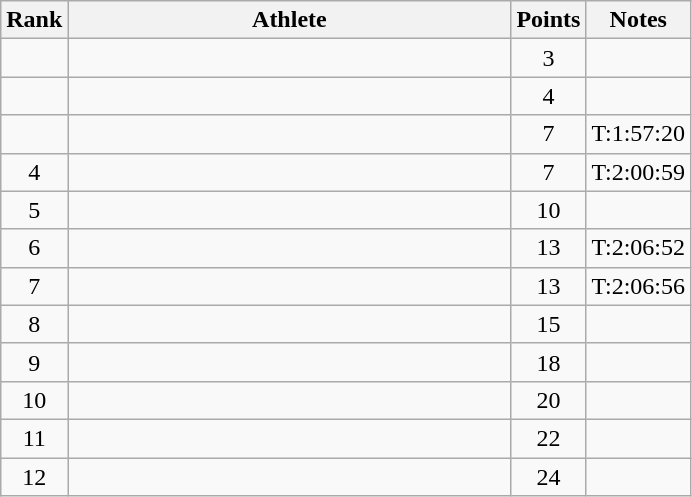<table class="wikitable" style="text-align:center">
<tr>
<th>Rank</th>
<th Style="width:18em">Athlete</th>
<th>Points</th>
<th>Notes</th>
</tr>
<tr>
<td></td>
<td style="text-align:left"><br></td>
<td>3</td>
<td></td>
</tr>
<tr>
<td></td>
<td style="text-align:left"><br></td>
<td>4</td>
<td></td>
</tr>
<tr>
<td></td>
<td style="text-align:left"><br></td>
<td>7</td>
<td>T:1:57:20</td>
</tr>
<tr>
<td>4</td>
<td style="text-align:left"><br></td>
<td>7</td>
<td>T:2:00:59</td>
</tr>
<tr>
<td>5</td>
<td style="text-align:left"><br></td>
<td>10</td>
<td></td>
</tr>
<tr>
<td>6</td>
<td style="text-align:left"><br></td>
<td>13</td>
<td>T:2:06:52</td>
</tr>
<tr>
<td>7</td>
<td style="text-align:left"><br></td>
<td>13</td>
<td>T:2:06:56</td>
</tr>
<tr>
<td>8</td>
<td style="text-align:left"><br></td>
<td>15</td>
<td></td>
</tr>
<tr>
<td>9</td>
<td style="text-align:left"><br></td>
<td>18</td>
<td></td>
</tr>
<tr>
<td>10</td>
<td style="text-align:left"><br></td>
<td>20</td>
<td></td>
</tr>
<tr>
<td>11</td>
<td style="text-align:left"><br></td>
<td>22</td>
<td></td>
</tr>
<tr>
<td>12</td>
<td style="text-align:left"><br></td>
<td>24</td>
<td></td>
</tr>
</table>
